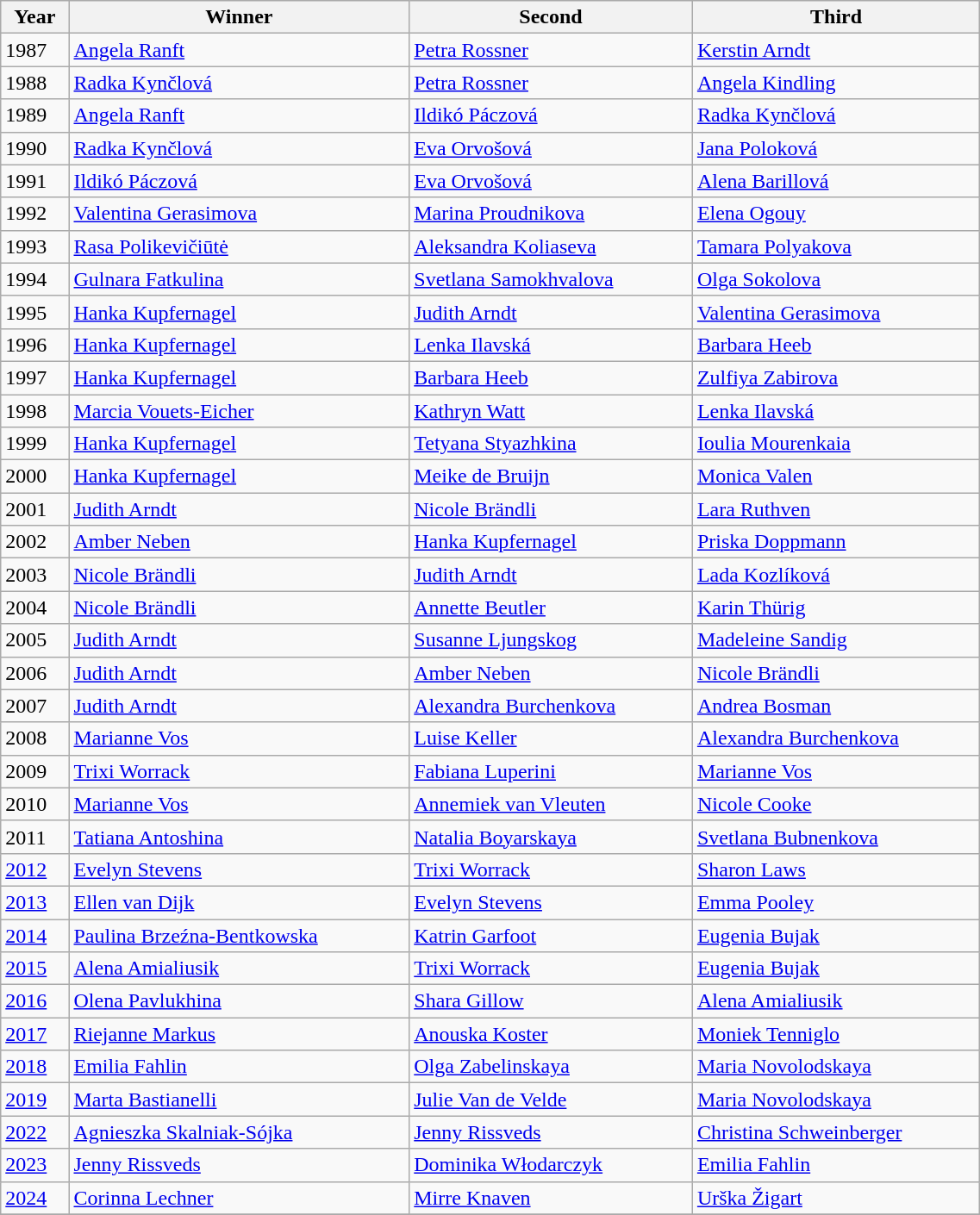<table class="wikitable" style="font-size:100%" width=60%>
<tr>
<th>Year</th>
<th>Winner</th>
<th>Second</th>
<th>Third</th>
</tr>
<tr>
<td>1987</td>
<td> <a href='#'>Angela Ranft</a></td>
<td> <a href='#'>Petra Rossner</a></td>
<td> <a href='#'>Kerstin Arndt</a></td>
</tr>
<tr>
<td>1988</td>
<td> <a href='#'>Radka Kynčlová</a></td>
<td> <a href='#'>Petra Rossner</a></td>
<td> <a href='#'>Angela Kindling</a></td>
</tr>
<tr>
<td>1989</td>
<td> <a href='#'>Angela Ranft</a></td>
<td> <a href='#'>Ildikó Páczová</a></td>
<td> <a href='#'>Radka Kynčlová</a></td>
</tr>
<tr>
<td>1990</td>
<td> <a href='#'>Radka Kynčlová</a></td>
<td> <a href='#'>Eva Orvošová</a></td>
<td> <a href='#'>Jana Poloková</a></td>
</tr>
<tr>
<td>1991</td>
<td> <a href='#'>Ildikó Páczová</a></td>
<td> <a href='#'>Eva Orvošová</a></td>
<td> <a href='#'>Alena Barillová</a></td>
</tr>
<tr>
<td>1992</td>
<td> <a href='#'>Valentina Gerasimova</a></td>
<td> <a href='#'>Marina Proudnikova</a></td>
<td> <a href='#'>Elena Ogouy</a></td>
</tr>
<tr>
<td>1993</td>
<td> <a href='#'>Rasa Polikevičiūtė</a></td>
<td> <a href='#'>Aleksandra Koliaseva</a></td>
<td> <a href='#'>Tamara Polyakova</a></td>
</tr>
<tr>
<td>1994</td>
<td> <a href='#'>Gulnara Fatkulina</a></td>
<td> <a href='#'>Svetlana Samokhvalova</a></td>
<td> <a href='#'>Olga Sokolova</a></td>
</tr>
<tr>
<td>1995</td>
<td> <a href='#'>Hanka Kupfernagel</a></td>
<td> <a href='#'>Judith Arndt</a></td>
<td> <a href='#'>Valentina Gerasimova</a></td>
</tr>
<tr>
<td>1996</td>
<td> <a href='#'>Hanka Kupfernagel</a></td>
<td> <a href='#'>Lenka Ilavská</a></td>
<td> <a href='#'>Barbara Heeb</a></td>
</tr>
<tr>
<td>1997</td>
<td> <a href='#'>Hanka Kupfernagel</a></td>
<td> <a href='#'>Barbara Heeb</a></td>
<td> <a href='#'>Zulfiya Zabirova</a></td>
</tr>
<tr>
<td>1998</td>
<td> <a href='#'>Marcia Vouets-Eicher</a></td>
<td> <a href='#'>Kathryn Watt</a></td>
<td> <a href='#'>Lenka Ilavská</a></td>
</tr>
<tr>
<td>1999</td>
<td> <a href='#'>Hanka Kupfernagel</a></td>
<td> <a href='#'>Tetyana Styazhkina</a></td>
<td> <a href='#'>Ioulia Mourenkaia</a></td>
</tr>
<tr>
<td>2000</td>
<td> <a href='#'>Hanka Kupfernagel</a></td>
<td> <a href='#'>Meike de Bruijn</a></td>
<td> <a href='#'>Monica Valen</a></td>
</tr>
<tr>
<td>2001</td>
<td> <a href='#'>Judith Arndt</a></td>
<td> <a href='#'>Nicole Brändli</a></td>
<td> <a href='#'>Lara Ruthven</a></td>
</tr>
<tr>
<td>2002</td>
<td> <a href='#'>Amber Neben</a></td>
<td> <a href='#'>Hanka Kupfernagel</a></td>
<td> <a href='#'>Priska Doppmann</a></td>
</tr>
<tr>
<td>2003</td>
<td> <a href='#'>Nicole Brändli</a></td>
<td> <a href='#'>Judith Arndt</a></td>
<td> <a href='#'>Lada Kozlíková</a></td>
</tr>
<tr>
<td>2004</td>
<td> <a href='#'>Nicole Brändli</a></td>
<td> <a href='#'>Annette Beutler</a></td>
<td> <a href='#'>Karin Thürig</a></td>
</tr>
<tr>
<td>2005</td>
<td> <a href='#'>Judith Arndt</a></td>
<td> <a href='#'>Susanne Ljungskog</a></td>
<td> <a href='#'>Madeleine Sandig</a></td>
</tr>
<tr>
<td>2006</td>
<td> <a href='#'>Judith Arndt</a></td>
<td> <a href='#'>Amber Neben</a></td>
<td> <a href='#'>Nicole Brändli</a></td>
</tr>
<tr>
<td>2007</td>
<td> <a href='#'>Judith Arndt</a></td>
<td> <a href='#'>Alexandra Burchenkova</a></td>
<td> <a href='#'>Andrea Bosman</a></td>
</tr>
<tr>
<td>2008</td>
<td> <a href='#'>Marianne Vos</a></td>
<td> <a href='#'>Luise Keller</a></td>
<td> <a href='#'>Alexandra Burchenkova</a></td>
</tr>
<tr>
<td>2009</td>
<td> <a href='#'>Trixi Worrack</a></td>
<td> <a href='#'>Fabiana Luperini</a></td>
<td> <a href='#'>Marianne Vos</a></td>
</tr>
<tr>
<td>2010</td>
<td> <a href='#'>Marianne Vos</a></td>
<td> <a href='#'>Annemiek van Vleuten</a></td>
<td> <a href='#'>Nicole Cooke</a></td>
</tr>
<tr>
<td>2011</td>
<td> <a href='#'>Tatiana Antoshina</a></td>
<td> <a href='#'>Natalia Boyarskaya</a></td>
<td> <a href='#'>Svetlana Bubnenkova</a></td>
</tr>
<tr>
<td><a href='#'>2012</a></td>
<td> <a href='#'>Evelyn Stevens</a></td>
<td> <a href='#'>Trixi Worrack</a></td>
<td> <a href='#'>Sharon Laws</a></td>
</tr>
<tr>
<td><a href='#'>2013</a></td>
<td> <a href='#'>Ellen van Dijk</a></td>
<td> <a href='#'>Evelyn Stevens</a></td>
<td> <a href='#'>Emma Pooley</a></td>
</tr>
<tr>
<td><a href='#'>2014</a></td>
<td> <a href='#'>Paulina Brzeźna-Bentkowska</a></td>
<td> <a href='#'>Katrin Garfoot</a></td>
<td> <a href='#'>Eugenia Bujak</a></td>
</tr>
<tr>
<td><a href='#'>2015</a></td>
<td> <a href='#'>Alena Amialiusik</a></td>
<td> <a href='#'>Trixi Worrack</a></td>
<td> <a href='#'>Eugenia Bujak</a></td>
</tr>
<tr>
<td><a href='#'>2016</a></td>
<td> <a href='#'>Olena Pavlukhina</a></td>
<td> <a href='#'>Shara Gillow</a></td>
<td> <a href='#'>Alena Amialiusik</a></td>
</tr>
<tr>
<td><a href='#'>2017</a></td>
<td> <a href='#'>Riejanne Markus</a></td>
<td> <a href='#'>Anouska Koster</a></td>
<td> <a href='#'>Moniek Tenniglo</a></td>
</tr>
<tr>
<td><a href='#'>2018</a></td>
<td> <a href='#'>Emilia Fahlin</a></td>
<td> <a href='#'>Olga Zabelinskaya</a></td>
<td> <a href='#'>Maria Novolodskaya</a></td>
</tr>
<tr>
<td><a href='#'>2019</a></td>
<td> <a href='#'>Marta Bastianelli</a></td>
<td> <a href='#'>Julie Van de Velde</a></td>
<td> <a href='#'>Maria Novolodskaya</a></td>
</tr>
<tr>
<td><a href='#'>2022</a></td>
<td> <a href='#'>Agnieszka Skalniak-Sójka</a></td>
<td> <a href='#'>Jenny Rissveds</a></td>
<td> <a href='#'>Christina Schweinberger</a></td>
</tr>
<tr>
<td><a href='#'>2023</a></td>
<td> <a href='#'>Jenny Rissveds</a></td>
<td> <a href='#'>Dominika Włodarczyk</a></td>
<td> <a href='#'>Emilia Fahlin</a></td>
</tr>
<tr>
<td><a href='#'>2024</a></td>
<td> <a href='#'>Corinna Lechner</a></td>
<td> <a href='#'>Mirre Knaven</a></td>
<td> <a href='#'>Urška Žigart</a></td>
</tr>
<tr>
</tr>
</table>
